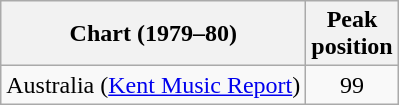<table class="wikitable">
<tr>
<th>Chart (1979–80)</th>
<th>Peak<br>position</th>
</tr>
<tr>
<td align="left">Australia (<a href='#'>Kent Music Report</a>)</td>
<td align="center">99</td>
</tr>
</table>
